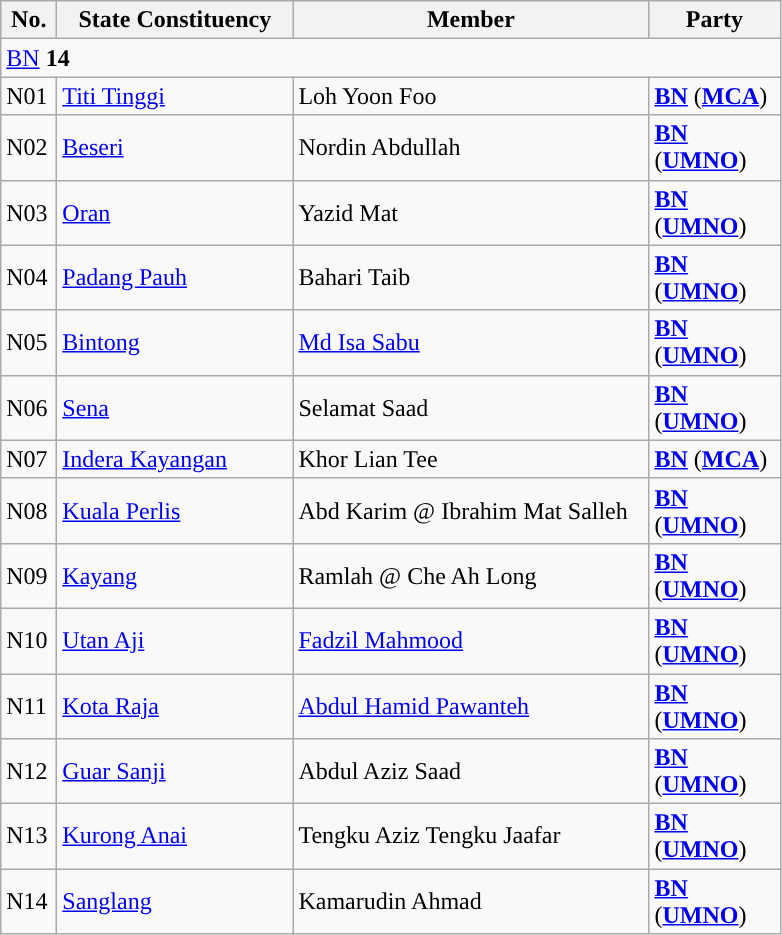<table class="wikitable sortable">
<tr>
<th style="width:30px;">No.</th>
<th style="width:150px;">State Constituency</th>
<th style="width:230px;">Member</th>
<th style="width:80px;">Party</th>
</tr>
<tr>
<td colspan="4"><a href='#'>BN</a> <strong>14</strong></td>
</tr>
<tr>
<td>N01</td>
<td><a href='#'>Titi Tinggi</a></td>
<td>Loh Yoon Foo</td>
<td><strong><a href='#'>BN</a></strong> (<strong><a href='#'>MCA</a></strong>)</td>
</tr>
<tr>
<td>N02</td>
<td><a href='#'>Beseri</a></td>
<td>Nordin Abdullah</td>
<td><strong><a href='#'>BN</a></strong> (<strong><a href='#'>UMNO</a></strong>)</td>
</tr>
<tr>
<td>N03</td>
<td><a href='#'>Oran</a></td>
<td>Yazid Mat</td>
<td><strong><a href='#'>BN</a></strong> (<strong><a href='#'>UMNO</a></strong>)</td>
</tr>
<tr>
<td>N04</td>
<td><a href='#'>Padang Pauh</a></td>
<td>Bahari Taib</td>
<td><strong><a href='#'>BN</a></strong> (<strong><a href='#'>UMNO</a></strong>)</td>
</tr>
<tr>
<td>N05</td>
<td><a href='#'>Bintong</a></td>
<td><a href='#'>Md Isa Sabu</a></td>
<td><strong><a href='#'>BN</a></strong> (<strong><a href='#'>UMNO</a></strong>)</td>
</tr>
<tr>
<td>N06</td>
<td><a href='#'>Sena</a></td>
<td>Selamat Saad</td>
<td><strong><a href='#'>BN</a></strong> (<strong><a href='#'>UMNO</a></strong>)</td>
</tr>
<tr>
<td>N07</td>
<td><a href='#'>Indera Kayangan</a></td>
<td>Khor Lian Tee</td>
<td><strong><a href='#'>BN</a></strong> (<strong><a href='#'>MCA</a></strong>)</td>
</tr>
<tr>
<td>N08</td>
<td><a href='#'>Kuala Perlis</a></td>
<td>Abd Karim @ Ibrahim Mat Salleh</td>
<td><strong><a href='#'>BN</a></strong> (<strong><a href='#'>UMNO</a></strong>)</td>
</tr>
<tr>
<td>N09</td>
<td><a href='#'>Kayang</a></td>
<td>Ramlah @ Che Ah Long</td>
<td><strong><a href='#'>BN</a></strong> (<strong><a href='#'>UMNO</a></strong>)</td>
</tr>
<tr>
<td>N10</td>
<td><a href='#'>Utan Aji</a></td>
<td><a href='#'>Fadzil Mahmood</a></td>
<td><strong><a href='#'>BN</a></strong> (<strong><a href='#'>UMNO</a></strong>)</td>
</tr>
<tr>
<td>N11</td>
<td><a href='#'>Kota Raja</a></td>
<td><a href='#'>Abdul Hamid Pawanteh</a></td>
<td><strong><a href='#'>BN</a></strong> (<strong><a href='#'>UMNO</a></strong>)</td>
</tr>
<tr>
<td>N12</td>
<td><a href='#'>Guar Sanji</a></td>
<td>Abdul Aziz Saad</td>
<td><strong><a href='#'>BN</a></strong> (<strong><a href='#'>UMNO</a></strong>)</td>
</tr>
<tr>
<td>N13</td>
<td><a href='#'>Kurong Anai</a></td>
<td>Tengku Aziz Tengku Jaafar</td>
<td><strong><a href='#'>BN</a></strong> (<strong><a href='#'>UMNO</a></strong>)</td>
</tr>
<tr>
<td>N14</td>
<td><a href='#'>Sanglang</a></td>
<td>Kamarudin Ahmad</td>
<td><strong><a href='#'>BN</a></strong> (<strong><a href='#'>UMNO</a></strong>)</td>
</tr>
</table>
